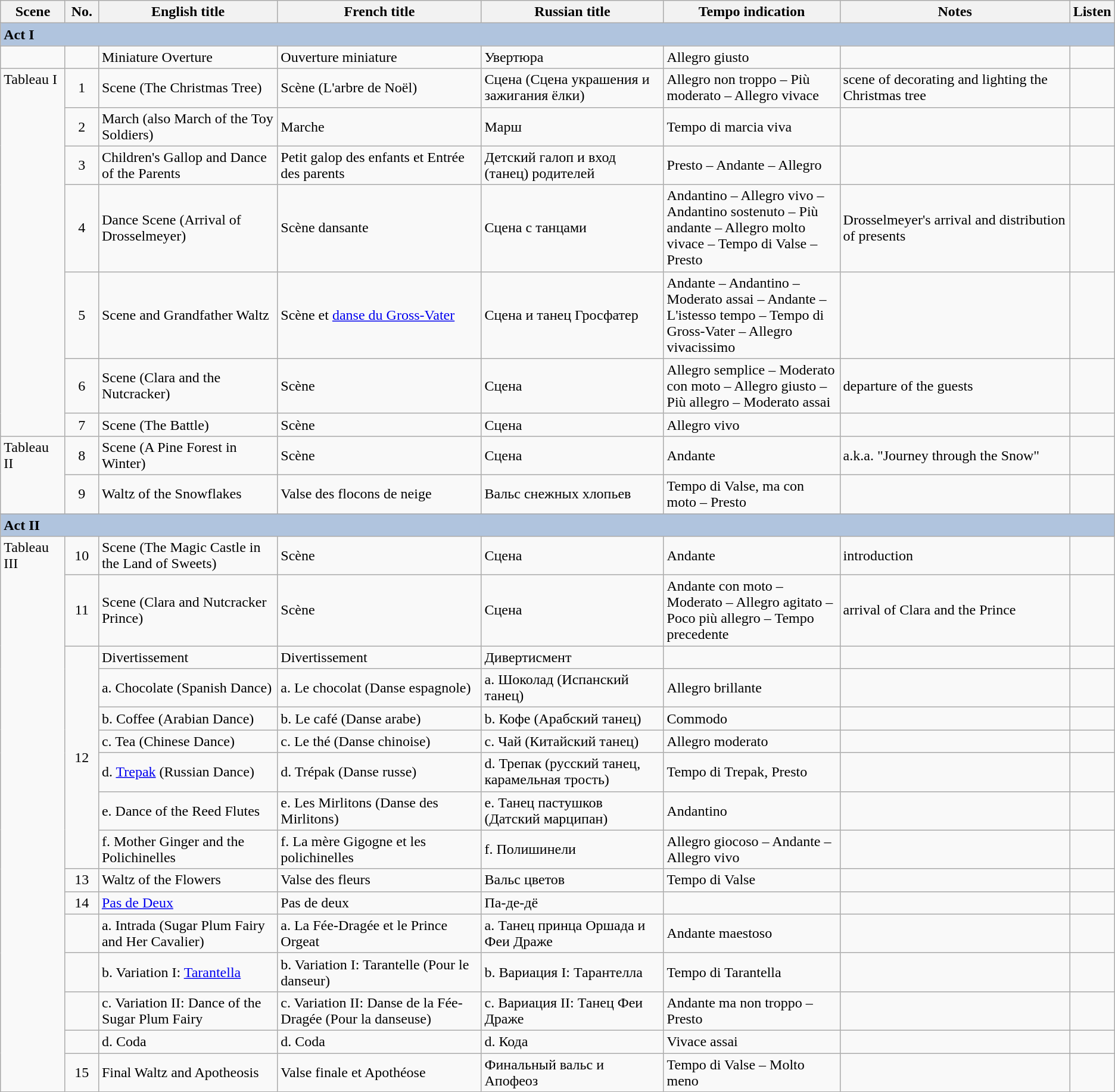<table class="wikitable" style="margins:auto; width=95%;">
<tr>
<th width="65">Scene</th>
<th width="30">No.</th>
<th>English title</th>
<th>French title</th>
<th>Russian title</th>
<th style="width:190px;">Tempo indication</th>
<th style="width:250px;">Notes</th>
<th>Listen</th>
</tr>
<tr>
<td colspan="8" style="vertical-align:top; background:#b0c4de;"><strong>Act I</strong></td>
</tr>
<tr>
<td></td>
<td align=center></td>
<td>Miniature Overture</td>
<td>Ouverture miniature</td>
<td>Увертюра</td>
<td>Allegro giusto</td>
<td></td>
<td></td>
</tr>
<tr>
<td rowspan="7" style="vertical-align:top;">Tableau I</td>
<td align=center>1</td>
<td>Scene (The Christmas Tree)</td>
<td>Scène (L'arbre de Noël)</td>
<td>Сцена (Сцена украшения и зажигания ёлки)</td>
<td>Allegro non troppo – Più moderato – Allegro vivace</td>
<td>scene of decorating and lighting the Christmas tree</td>
<td></td>
</tr>
<tr>
<td align=center>2</td>
<td>March (also March of the Toy Soldiers)</td>
<td>Marche</td>
<td>Марш</td>
<td>Tempo di marcia viva</td>
<td></td>
<td></td>
</tr>
<tr>
<td align=center>3</td>
<td>Children's Gallop and Dance of the Parents</td>
<td>Petit galop des enfants et Entrée des parents</td>
<td>Детский галоп и вход (танец) родителей</td>
<td>Presto – Andante – Allegro</td>
<td></td>
<td></td>
</tr>
<tr>
<td align=center>4</td>
<td>Dance Scene (Arrival of Drosselmeyer)</td>
<td>Scène dansante</td>
<td>Сцена с танцами</td>
<td>Andantino – Allegro vivo – Andantino sostenuto – Più andante – Allegro molto vivace – Tempo di Valse – Presto</td>
<td>Drosselmeyer's arrival and distribution of presents</td>
<td></td>
</tr>
<tr>
<td align=center>5</td>
<td>Scene and Grandfather Waltz</td>
<td>Scène et <a href='#'>danse du Gross-Vater</a></td>
<td>Сцена и танец Гросфатер</td>
<td>Andante – Andantino – Moderato assai – Andante – L'istesso tempo – Tempo di Gross-Vater – Allegro vivacissimo</td>
<td></td>
<td></td>
</tr>
<tr>
<td align=center>6</td>
<td>Scene (Clara and the Nutcracker)</td>
<td>Scène</td>
<td>Сцена</td>
<td>Allegro semplice – Moderato con moto – Allegro giusto – Più allegro – Moderato assai</td>
<td>departure of the guests</td>
<td></td>
</tr>
<tr>
<td align=center>7</td>
<td>Scene (The Battle)</td>
<td>Scène</td>
<td>Сцена</td>
<td>Allegro vivo</td>
<td></td>
<td></td>
</tr>
<tr>
<td rowspan="2" style="vertical-align:top;">Tableau II</td>
<td align=center>8</td>
<td>Scene (A Pine Forest in Winter)</td>
<td>Scène</td>
<td>Сцена</td>
<td>Andante</td>
<td>a.k.a. "Journey through the Snow"</td>
<td></td>
</tr>
<tr>
<td align=center>9</td>
<td>Waltz of the Snowflakes</td>
<td>Valse des flocons de neige</td>
<td>Вальс снежных хлопьев</td>
<td>Tempo di Valse, ma con moto – Presto</td>
<td></td>
<td></td>
</tr>
<tr>
<td colspan="8" style="vertical-align:top; background:#b0c4de;"><strong>Act II</strong></td>
</tr>
<tr>
<td rowspan="16" style="vertical-align:top;">Tableau III</td>
<td align=center>10</td>
<td>Scene (The Magic Castle in the Land of Sweets)</td>
<td>Scène</td>
<td>Сцена</td>
<td>Andante</td>
<td>introduction</td>
<td></td>
</tr>
<tr>
<td align=center>11</td>
<td>Scene (Clara and Nutcracker Prince)</td>
<td>Scène</td>
<td>Сцена</td>
<td>Andante con moto – Moderato – Allegro agitato – Poco più allegro – Tempo precedente</td>
<td>arrival of Clara and the Prince</td>
<td></td>
</tr>
<tr>
<td rowspan="7" align="center">12</td>
<td>Divertissement</td>
<td>Divertissement</td>
<td>Дивертисмент</td>
<td></td>
<td></td>
<td></td>
</tr>
<tr>
<td>a. Chocolate (Spanish Dance)</td>
<td>a. Le chocolat (Danse espagnole)</td>
<td>a. Шоколад (Испанский танец)</td>
<td>Allegro brillante</td>
<td></td>
<td></td>
</tr>
<tr>
<td>b. Coffee (Arabian Dance)</td>
<td>b. Le café (Danse arabe)</td>
<td>b. Кофе (Арабский танец)</td>
<td>Commodo</td>
<td></td>
<td></td>
</tr>
<tr>
<td>c. Tea (Chinese Dance)</td>
<td>c. Le thé (Danse chinoise)</td>
<td>c. Чай (Китайский танец)</td>
<td>Allegro moderato</td>
<td></td>
<td></td>
</tr>
<tr>
<td>d. <a href='#'>Trepak</a> (Russian Dance)</td>
<td>d. Trépak (Danse russe)</td>
<td>d. Трепак (русский танец, карамельная трость)</td>
<td>Tempo di Trepak, Presto</td>
<td></td>
<td></td>
</tr>
<tr>
<td>e. Dance of the Reed Flutes</td>
<td>e. Les Mirlitons (Danse des Mirlitons)</td>
<td>e. Танец пастушков (Датский марципан)</td>
<td>Andantino</td>
<td></td>
<td></td>
</tr>
<tr>
<td>f. Mother Ginger and the Polichinelles</td>
<td>f. La mère Gigogne et les polichinelles</td>
<td>f. Полишинели</td>
<td>Allegro giocoso – Andante – Allegro vivo</td>
<td></td>
<td></td>
</tr>
<tr>
<td align=center>13</td>
<td>Waltz of the Flowers</td>
<td>Valse des fleurs</td>
<td>Вальс цветов</td>
<td>Tempo di Valse</td>
<td></td>
<td></td>
</tr>
<tr>
<td align=center>14</td>
<td><a href='#'>Pas de Deux</a></td>
<td>Pas de deux</td>
<td>Па-де-дё</td>
<td></td>
<td></td>
<td></td>
</tr>
<tr>
<td></td>
<td>a. Intrada (Sugar Plum Fairy and Her Cavalier)</td>
<td>a. La Fée-Dragée et le Prince Orgeat</td>
<td>a. Танец принца Оршада и Феи Драже</td>
<td>Andante maestoso</td>
<td></td>
<td></td>
</tr>
<tr>
<td></td>
<td>b. Variation I: <a href='#'>Tarantella</a></td>
<td>b. Variation I: Tarantelle (Pour le danseur)</td>
<td>b. Вариация I: Тарантелла</td>
<td>Tempo di Tarantella</td>
<td></td>
<td></td>
</tr>
<tr>
<td></td>
<td>c. Variation II: Dance of the Sugar Plum Fairy</td>
<td>c. Variation II: Danse de la Fée-Dragée (Pour la danseuse)</td>
<td>c. Вариация II: Танец Феи Драже</td>
<td>Andante ma non troppo – Presto</td>
<td></td>
<td></td>
</tr>
<tr>
<td></td>
<td>d. Coda</td>
<td>d. Coda</td>
<td>d. Кода</td>
<td>Vivace assai</td>
<td></td>
<td></td>
</tr>
<tr>
<td align=center>15</td>
<td>Final Waltz and Apotheosis</td>
<td>Valse finale et Apothéose</td>
<td>Финальный вальс и Апофеоз</td>
<td>Tempo di Valse – Molto meno</td>
<td></td>
<td></td>
</tr>
</table>
